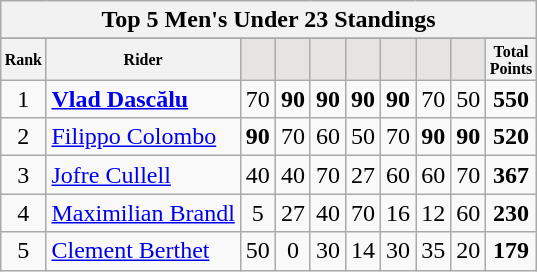<table class="wikitable sortable">
<tr>
<th colspan=27 align="center"><strong>Top 5 Men's Under 23 Standings</strong></th>
</tr>
<tr>
</tr>
<tr style="font-size:8pt;font-weight:bold">
<th align="center">Rank</th>
<th align="center">Rider</th>
<th class=unsortable style="background:#E5E4E2;"><small></small></th>
<th class=unsortable style="background:#E5E4E2;"><small></small></th>
<th class=unsortable style="background:#E5E4E2;"><small></small></th>
<th class=unsortable style="background:#E5E4E2;"><small></small></th>
<th class=unsortable style="background:#E5E4E2;"><small></small></th>
<th class=unsortable style="background:#E5E4E2;"><small></small></th>
<th class=unsortable style="background:#E5E4E2;"><small></small></th>
<th align="center">Total<br>Points</th>
</tr>
<tr>
<td align=center>1</td>
<td> <strong><a href='#'>Vlad Dascălu</a></strong></td>
<td align=center>70</td>
<td align=center><strong>90</strong></td>
<td align=center><strong>90</strong></td>
<td align=center><strong>90</strong></td>
<td align=center><strong>90</strong></td>
<td align=center>70</td>
<td align=center>50</td>
<td align=center><strong>550</strong></td>
</tr>
<tr>
<td align=center>2</td>
<td> <a href='#'>Filippo Colombo</a></td>
<td align=center><strong>90</strong></td>
<td align=center>70</td>
<td align=center>60</td>
<td align=center>50</td>
<td align=center>70</td>
<td align=center><strong>90</strong></td>
<td align=center><strong>90</strong></td>
<td align=center><strong>520</strong></td>
</tr>
<tr>
<td align=center>3</td>
<td> <a href='#'>Jofre Cullell</a></td>
<td align=center>40</td>
<td align=center>40</td>
<td align=center>70</td>
<td align=center>27</td>
<td align=center>60</td>
<td align=center>60</td>
<td align=center>70</td>
<td align=center><strong>367</strong></td>
</tr>
<tr>
<td align=center>4</td>
<td> <a href='#'>Maximilian Brandl</a></td>
<td align=center>5</td>
<td align=center>27</td>
<td align=center>40</td>
<td align=center>70</td>
<td align=center>16</td>
<td align=center>12</td>
<td align=center>60</td>
<td align=center><strong>230</strong></td>
</tr>
<tr>
<td align=center>5</td>
<td> <a href='#'>Clement Berthet</a></td>
<td align=center>50</td>
<td align=center>0</td>
<td align=center>30</td>
<td align=center>14</td>
<td align=center>30</td>
<td align=center>35</td>
<td align=center>20</td>
<td align=center><strong>179</strong></td>
</tr>
</table>
